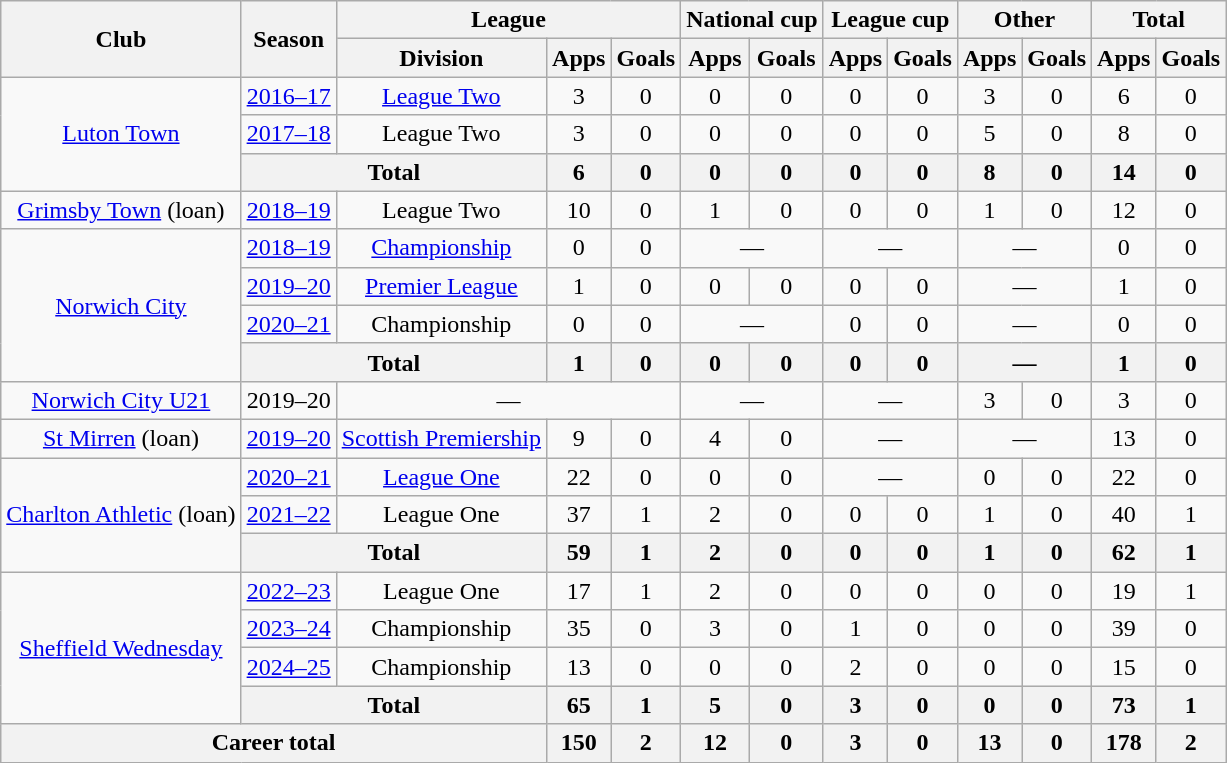<table class="wikitable" style="text-align:center;">
<tr>
<th rowspan="2">Club</th>
<th rowspan="2">Season</th>
<th colspan="3">League</th>
<th colspan="2">National cup</th>
<th colspan="2">League cup</th>
<th colspan="2">Other</th>
<th colspan="2">Total</th>
</tr>
<tr>
<th>Division</th>
<th>Apps</th>
<th>Goals</th>
<th>Apps</th>
<th>Goals</th>
<th>Apps</th>
<th>Goals</th>
<th>Apps</th>
<th>Goals</th>
<th>Apps</th>
<th>Goals</th>
</tr>
<tr>
<td rowspan="3"><a href='#'>Luton Town</a></td>
<td><a href='#'>2016–17</a></td>
<td><a href='#'>League Two</a></td>
<td>3</td>
<td>0</td>
<td>0</td>
<td>0</td>
<td>0</td>
<td>0</td>
<td>3</td>
<td>0</td>
<td>6</td>
<td>0</td>
</tr>
<tr>
<td><a href='#'>2017–18</a></td>
<td>League Two</td>
<td>3</td>
<td>0</td>
<td>0</td>
<td>0</td>
<td>0</td>
<td>0</td>
<td>5</td>
<td>0</td>
<td>8</td>
<td>0</td>
</tr>
<tr>
<th colspan="2">Total</th>
<th>6</th>
<th>0</th>
<th>0</th>
<th>0</th>
<th>0</th>
<th>0</th>
<th>8</th>
<th>0</th>
<th>14</th>
<th>0</th>
</tr>
<tr>
<td><a href='#'>Grimsby Town</a> (loan)</td>
<td><a href='#'>2018–19</a></td>
<td>League Two</td>
<td>10</td>
<td>0</td>
<td>1</td>
<td>0</td>
<td>0</td>
<td>0</td>
<td>1</td>
<td>0</td>
<td>12</td>
<td>0</td>
</tr>
<tr>
<td rowspan="4"><a href='#'>Norwich City</a></td>
<td><a href='#'>2018–19</a></td>
<td><a href='#'>Championship</a></td>
<td>0</td>
<td>0</td>
<td colspan="2">—</td>
<td colspan="2">—</td>
<td colspan="2">—</td>
<td>0</td>
<td>0</td>
</tr>
<tr>
<td><a href='#'>2019–20</a></td>
<td><a href='#'>Premier League</a></td>
<td>1</td>
<td>0</td>
<td>0</td>
<td>0</td>
<td>0</td>
<td>0</td>
<td colspan="2">—</td>
<td>1</td>
<td>0</td>
</tr>
<tr>
<td><a href='#'>2020–21</a></td>
<td>Championship</td>
<td>0</td>
<td>0</td>
<td colspan="2">—</td>
<td>0</td>
<td>0</td>
<td colspan="2">—</td>
<td>0</td>
<td>0</td>
</tr>
<tr>
<th colspan="2">Total</th>
<th>1</th>
<th>0</th>
<th>0</th>
<th>0</th>
<th>0</th>
<th>0</th>
<th colspan="2">—</th>
<th>1</th>
<th>0</th>
</tr>
<tr>
<td><a href='#'>Norwich City U21</a></td>
<td>2019–20</td>
<td colspan="3">—</td>
<td colspan="2">—</td>
<td colspan="2">—</td>
<td>3</td>
<td>0</td>
<td>3</td>
<td>0</td>
</tr>
<tr>
<td><a href='#'>St Mirren</a> (loan)</td>
<td><a href='#'>2019–20</a></td>
<td><a href='#'>Scottish Premiership</a></td>
<td>9</td>
<td>0</td>
<td>4</td>
<td>0</td>
<td colspan="2">—</td>
<td colspan="2">—</td>
<td>13</td>
<td>0</td>
</tr>
<tr>
<td rowspan="3"><a href='#'>Charlton Athletic</a> (loan)</td>
<td><a href='#'>2020–21</a></td>
<td><a href='#'>League One</a></td>
<td>22</td>
<td>0</td>
<td>0</td>
<td>0</td>
<td colspan="2">—</td>
<td>0</td>
<td>0</td>
<td>22</td>
<td>0</td>
</tr>
<tr>
<td><a href='#'>2021–22</a></td>
<td>League One</td>
<td>37</td>
<td>1</td>
<td>2</td>
<td>0</td>
<td>0</td>
<td>0</td>
<td>1</td>
<td>0</td>
<td>40</td>
<td>1</td>
</tr>
<tr>
<th colspan="2">Total</th>
<th>59</th>
<th>1</th>
<th>2</th>
<th>0</th>
<th>0</th>
<th>0</th>
<th>1</th>
<th>0</th>
<th>62</th>
<th>1</th>
</tr>
<tr>
<td rowspan="4"><a href='#'>Sheffield Wednesday</a></td>
<td><a href='#'>2022–23</a></td>
<td>League One</td>
<td>17</td>
<td>1</td>
<td>2</td>
<td>0</td>
<td>0</td>
<td>0</td>
<td>0</td>
<td>0</td>
<td>19</td>
<td>1</td>
</tr>
<tr>
<td><a href='#'>2023–24</a></td>
<td>Championship</td>
<td>35</td>
<td>0</td>
<td>3</td>
<td>0</td>
<td>1</td>
<td>0</td>
<td>0</td>
<td>0</td>
<td>39</td>
<td>0</td>
</tr>
<tr>
<td><a href='#'>2024–25</a></td>
<td>Championship</td>
<td>13</td>
<td>0</td>
<td>0</td>
<td>0</td>
<td>2</td>
<td>0</td>
<td>0</td>
<td>0</td>
<td>15</td>
<td>0</td>
</tr>
<tr>
<th colspan="2">Total</th>
<th>65</th>
<th>1</th>
<th>5</th>
<th>0</th>
<th>3</th>
<th>0</th>
<th>0</th>
<th>0</th>
<th>73</th>
<th>1</th>
</tr>
<tr>
<th colspan="3">Career total</th>
<th>150</th>
<th>2</th>
<th>12</th>
<th>0</th>
<th>3</th>
<th>0</th>
<th>13</th>
<th>0</th>
<th>178</th>
<th>2</th>
</tr>
</table>
